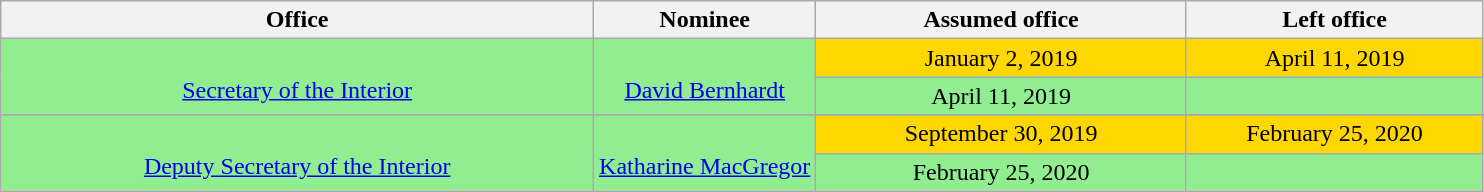<table class="wikitable sortable" style="text-align:center">
<tr>
<th style="width:40%;">Office</th>
<th style="width:15%;">Nominee</th>
<th style="width:25%;" data-sort- type="date">Assumed office</th>
<th style="width:20%;" data-sort- type="date">Left office</th>
</tr>
<tr style="background:lightgreen;">
<td rowspan="2"><br><a href='#'>Secretary of the Interior</a></td>
<td rowspan="2"><br><a href='#'>David Bernhardt</a></td>
<td style="background:gold">January 2, 2019</td>
<td style="background:gold">April 11, 2019</td>
</tr>
<tr style="background:lightgreen">
<td>April 11, 2019</td>
<td></td>
</tr>
<tr>
</tr>
<tr style="background:lightgreen">
<td rowspan="2"><br><a href='#'>Deputy Secretary of the Interior</a></td>
<td rowspan="2"><br><a href='#'>Katharine MacGregor</a></td>
<td style="background:gold">September 30, 2019</td>
<td style="background:gold">February 25, 2020</td>
</tr>
<tr style="background:lightgreen">
<td>February 25, 2020<br></td>
<td></td>
</tr>
</table>
